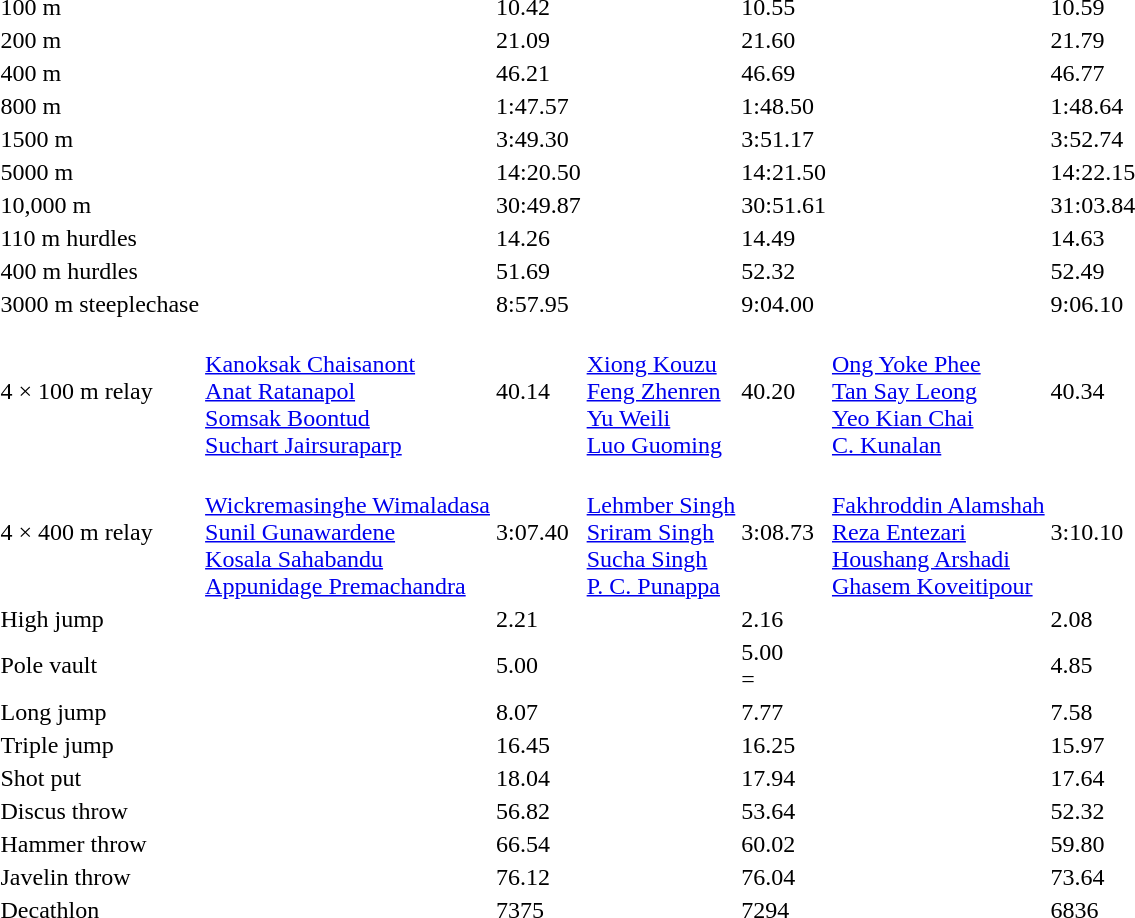<table>
<tr>
<td>100 m<br></td>
<td></td>
<td>10.42</td>
<td></td>
<td>10.55</td>
<td></td>
<td>10.59</td>
</tr>
<tr>
<td>200 m<br></td>
<td></td>
<td>21.09<br></td>
<td></td>
<td>21.60</td>
<td></td>
<td>21.79</td>
</tr>
<tr>
<td>400 m<br></td>
<td></td>
<td>46.21<br></td>
<td></td>
<td>46.69</td>
<td></td>
<td>46.77</td>
</tr>
<tr>
<td>800 m<br></td>
<td></td>
<td>1:47.57<br></td>
<td></td>
<td>1:48.50</td>
<td></td>
<td>1:48.64</td>
</tr>
<tr>
<td>1500 m<br></td>
<td></td>
<td>3:49.30</td>
<td></td>
<td>3:51.17</td>
<td></td>
<td>3:52.74</td>
</tr>
<tr>
<td>5000 m<br></td>
<td></td>
<td>14:20.50<br></td>
<td></td>
<td>14:21.50</td>
<td></td>
<td>14:22.15</td>
</tr>
<tr>
<td>10,000 m<br></td>
<td></td>
<td>30:49.87</td>
<td></td>
<td>30:51.61</td>
<td></td>
<td>31:03.84</td>
</tr>
<tr>
<td>110 m hurdles<br></td>
<td></td>
<td>14.26<br></td>
<td></td>
<td>14.49</td>
<td></td>
<td>14.63</td>
</tr>
<tr>
<td>400 m hurdles<br></td>
<td></td>
<td>51.69<br></td>
<td></td>
<td>52.32</td>
<td></td>
<td>52.49</td>
</tr>
<tr>
<td>3000 m steeplechase<br></td>
<td></td>
<td>8:57.95</td>
<td></td>
<td>9:04.00</td>
<td></td>
<td>9:06.10</td>
</tr>
<tr>
<td>4 × 100 m relay<br></td>
<td><br><a href='#'>Kanoksak Chaisanont</a><br><a href='#'>Anat Ratanapol</a><br><a href='#'>Somsak Boontud</a><br><a href='#'>Suchart Jairsuraparp</a></td>
<td>40.14<br></td>
<td><br><a href='#'>Xiong Kouzu</a><br><a href='#'>Feng Zhenren</a><br><a href='#'>Yu Weili</a><br><a href='#'>Luo Guoming</a></td>
<td>40.20</td>
<td><br><a href='#'>Ong Yoke Phee</a><br><a href='#'>Tan Say Leong</a><br><a href='#'>Yeo Kian Chai</a><br><a href='#'>C. Kunalan</a></td>
<td>40.34</td>
</tr>
<tr>
<td>4 × 400 m relay<br></td>
<td><br><a href='#'>Wickremasinghe Wimaladasa</a><br><a href='#'>Sunil Gunawardene</a><br><a href='#'>Kosala Sahabandu</a><br><a href='#'>Appunidage Premachandra</a></td>
<td>3:07.40<br></td>
<td><br><a href='#'>Lehmber Singh</a><br><a href='#'>Sriram Singh</a><br><a href='#'>Sucha Singh</a><br><a href='#'>P. C. Punappa</a></td>
<td>3:08.73</td>
<td><br><a href='#'>Fakhroddin Alamshah</a><br><a href='#'>Reza Entezari</a><br><a href='#'>Houshang Arshadi</a><br><a href='#'>Ghasem Koveitipour</a></td>
<td>3:10.10</td>
</tr>
<tr>
<td>High jump<br></td>
<td></td>
<td>2.21<br></td>
<td></td>
<td>2.16</td>
<td></td>
<td>2.08</td>
</tr>
<tr>
<td>Pole vault<br></td>
<td></td>
<td>5.00<br></td>
<td></td>
<td>5.00<br>=</td>
<td></td>
<td>4.85</td>
</tr>
<tr>
<td>Long jump<br></td>
<td></td>
<td>8.07<br></td>
<td></td>
<td>7.77</td>
<td></td>
<td>7.58</td>
</tr>
<tr>
<td>Triple jump<br></td>
<td></td>
<td>16.45<br></td>
<td></td>
<td>16.25</td>
<td></td>
<td>15.97</td>
</tr>
<tr>
<td>Shot put<br></td>
<td></td>
<td>18.04<br></td>
<td></td>
<td>17.94</td>
<td></td>
<td>17.64</td>
</tr>
<tr>
<td>Discus throw<br></td>
<td></td>
<td>56.82<br></td>
<td></td>
<td>53.64</td>
<td></td>
<td>52.32</td>
</tr>
<tr>
<td>Hammer throw<br></td>
<td></td>
<td>66.54</td>
<td></td>
<td>60.02</td>
<td></td>
<td>59.80</td>
</tr>
<tr>
<td>Javelin throw<br></td>
<td></td>
<td>76.12<br></td>
<td></td>
<td>76.04</td>
<td></td>
<td>73.64</td>
</tr>
<tr>
<td>Decathlon<br></td>
<td></td>
<td>7375<br></td>
<td></td>
<td>7294</td>
<td></td>
<td>6836</td>
</tr>
</table>
